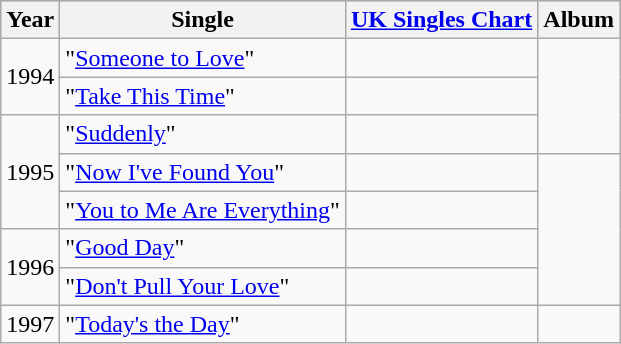<table class="wikitable">
<tr style="background:#b0c4de; text-align:center;">
<th>Year</th>
<th>Single</th>
<th><a href='#'>UK Singles Chart</a></th>
<th>Album</th>
</tr>
<tr>
<td rowspan="2">1994</td>
<td>"<a href='#'>Someone to Love</a>"</td>
<td></td>
<td rowspan="3"></td>
</tr>
<tr>
<td>"<a href='#'>Take This Time</a>"</td>
<td></td>
</tr>
<tr>
<td rowspan="3">1995</td>
<td>"<a href='#'>Suddenly</a>"</td>
<td></td>
</tr>
<tr>
<td>"<a href='#'>Now I've Found You</a>"</td>
<td></td>
<td rowspan="4"></td>
</tr>
<tr>
<td>"<a href='#'>You to Me Are Everything</a>"</td>
<td></td>
</tr>
<tr>
<td rowspan="2">1996</td>
<td>"<a href='#'>Good Day</a>"</td>
<td></td>
</tr>
<tr>
<td>"<a href='#'>Don't Pull Your Love</a>"</td>
<td></td>
</tr>
<tr>
<td>1997</td>
<td>"<a href='#'>Today's the Day</a>"</td>
<td></td>
<td></td>
</tr>
</table>
